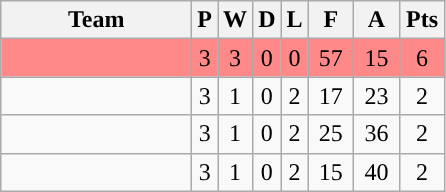<table class="wikitable" style="text-align:center;">
<tr>
<th width="120px">Team</th>
<th>P</th>
<th>W</th>
<th>D</th>
<th>L</th>
<th width="23px">F</th>
<th width="23px">A</th>
<th width="23px">Pts</th>
</tr>
<tr bgcolor="#FF8888">
<td></td>
<td>3</td>
<td>3</td>
<td>0</td>
<td>0</td>
<td>57</td>
<td>15</td>
<td>6</td>
</tr>
<tr>
<td></td>
<td>3</td>
<td>1</td>
<td>0</td>
<td>2</td>
<td>17</td>
<td>23</td>
<td>2</td>
</tr>
<tr>
<td></td>
<td>3</td>
<td>1</td>
<td>0</td>
<td>2</td>
<td>25</td>
<td>36</td>
<td>2</td>
</tr>
<tr>
<td></td>
<td>3</td>
<td>1</td>
<td>0</td>
<td>2</td>
<td>15</td>
<td>40</td>
<td>2</td>
</tr>
</table>
